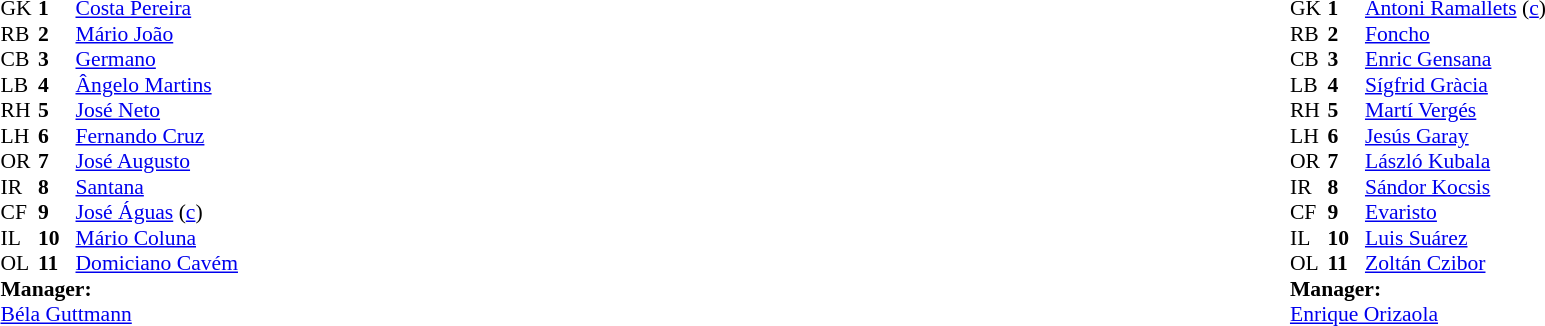<table style="width:100%">
<tr>
<td style="vertical-align:top; width:40%"><br><table style="font-size: 90%" cellspacing="0" cellpadding="0">
<tr>
<th width=25></th>
<th width=25></th>
</tr>
<tr>
<td>GK</td>
<td><strong>1</strong></td>
<td> <a href='#'>Costa Pereira</a></td>
</tr>
<tr>
<td>RB</td>
<td><strong>2</strong></td>
<td> <a href='#'>Mário João</a></td>
</tr>
<tr>
<td>CB</td>
<td><strong>3</strong></td>
<td> <a href='#'>Germano</a></td>
</tr>
<tr>
<td>LB</td>
<td><strong>4</strong></td>
<td> <a href='#'>Ângelo Martins</a></td>
</tr>
<tr>
<td>RH</td>
<td><strong>5</strong></td>
<td> <a href='#'>José Neto</a></td>
</tr>
<tr>
<td>LH</td>
<td><strong>6</strong></td>
<td> <a href='#'>Fernando Cruz</a></td>
</tr>
<tr>
<td>OR</td>
<td><strong>7</strong></td>
<td> <a href='#'>José Augusto</a></td>
</tr>
<tr>
<td>IR</td>
<td><strong>8</strong></td>
<td> <a href='#'>Santana</a></td>
</tr>
<tr>
<td>CF</td>
<td><strong>9</strong></td>
<td> <a href='#'>José Águas</a> (<a href='#'>c</a>)</td>
</tr>
<tr>
<td>IL</td>
<td><strong>10</strong></td>
<td> <a href='#'>Mário Coluna</a></td>
</tr>
<tr>
<td>OL</td>
<td><strong>11</strong></td>
<td> <a href='#'>Domiciano Cavém</a></td>
</tr>
<tr>
<td colspan=3><strong>Manager:</strong></td>
</tr>
<tr>
<td colspan=4> <a href='#'>Béla Guttmann</a></td>
</tr>
</table>
</td>
<td valign="top"></td>
<td style="vertical-align:top; width:50%"><br><table cellspacing="0" cellpadding="0" style="font-size:90%; margin:auto">
<tr>
<th width=25></th>
<th width=25></th>
</tr>
<tr>
<td>GK</td>
<td><strong>1</strong></td>
<td> <a href='#'>Antoni Ramallets</a> (<a href='#'>c</a>)</td>
</tr>
<tr>
<td>RB</td>
<td><strong>2</strong></td>
<td> <a href='#'>Foncho</a></td>
</tr>
<tr>
<td>CB</td>
<td><strong>3</strong></td>
<td> <a href='#'>Enric Gensana</a></td>
</tr>
<tr>
<td>LB</td>
<td><strong>4</strong></td>
<td> <a href='#'>Sígfrid Gràcia</a></td>
</tr>
<tr>
<td>RH</td>
<td><strong>5</strong></td>
<td> <a href='#'>Martí Vergés</a></td>
</tr>
<tr>
<td>LH</td>
<td><strong>6</strong></td>
<td> <a href='#'>Jesús Garay</a></td>
</tr>
<tr>
<td>OR</td>
<td><strong>7</strong></td>
<td> <a href='#'>László Kubala</a></td>
</tr>
<tr>
<td>IR</td>
<td><strong>8</strong></td>
<td> <a href='#'>Sándor Kocsis</a></td>
</tr>
<tr>
<td>CF</td>
<td><strong>9</strong></td>
<td> <a href='#'>Evaristo</a></td>
</tr>
<tr>
<td>IL</td>
<td><strong>10</strong></td>
<td> <a href='#'>Luis Suárez</a></td>
</tr>
<tr>
<td>OL</td>
<td><strong>11</strong></td>
<td> <a href='#'>Zoltán Czibor</a></td>
</tr>
<tr>
<td colspan=3><strong>Manager:</strong></td>
</tr>
<tr>
<td colspan=4> <a href='#'>Enrique Orizaola</a></td>
</tr>
</table>
</td>
</tr>
</table>
